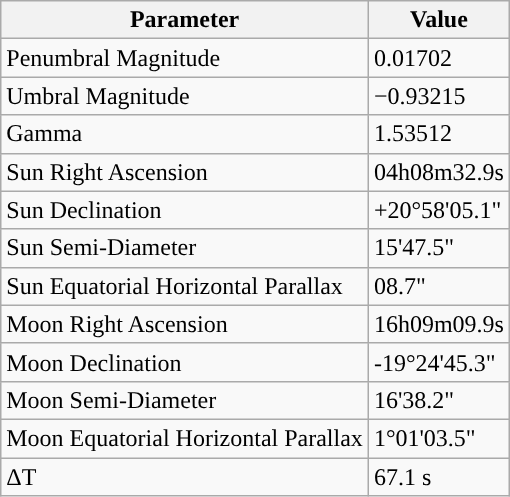<table class="wikitable">
<tr>
<th>Parameter</th>
<th>Value</th>
</tr>
<tr>
<td>Penumbral Magnitude</td>
<td>0.01702</td>
</tr>
<tr>
<td>Umbral Magnitude</td>
<td>−0.93215</td>
</tr>
<tr>
<td>Gamma</td>
<td>1.53512</td>
</tr>
<tr>
<td>Sun Right Ascension</td>
<td>04h08m32.9s</td>
</tr>
<tr>
<td>Sun Declination</td>
<td>+20°58'05.1"</td>
</tr>
<tr>
<td>Sun Semi-Diameter</td>
<td>15'47.5"</td>
</tr>
<tr>
<td>Sun Equatorial Horizontal Parallax</td>
<td>08.7"</td>
</tr>
<tr>
<td>Moon Right Ascension</td>
<td>16h09m09.9s</td>
</tr>
<tr>
<td>Moon Declination</td>
<td>-19°24'45.3"</td>
</tr>
<tr>
<td>Moon Semi-Diameter</td>
<td>16'38.2"</td>
</tr>
<tr>
<td>Moon Equatorial Horizontal Parallax</td>
<td>1°01'03.5"</td>
</tr>
<tr>
<td>ΔT</td>
<td>67.1 s</td>
</tr>
</table>
